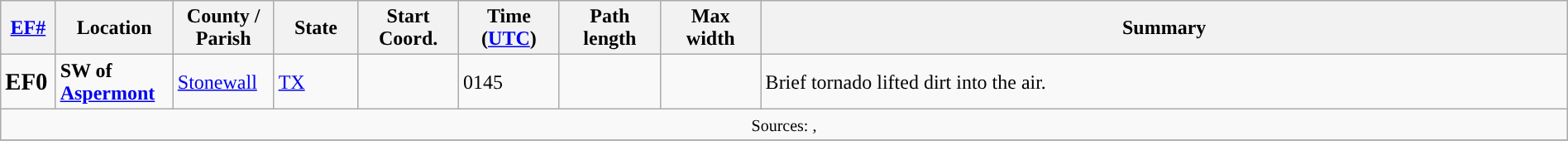<table class="wikitable collapsible" width="100%">
<tr>
<th scope="col"  style="width:3%; text-align:center;"><a href='#'>EF#</a></th>
<th scope="col"  style="width:7%; text-align:center;" class="unsortable">Location</th>
<th scope="col"  style="width:6%; text-align:center;" class="unsortable">County / Parish</th>
<th scope="col"  style="width:5%; text-align:center;">State</th>
<th scope="col"  style="width:6%; text-align:center;">Start Coord.</th>
<th scope="col"  style="width:6%; text-align:center;">Time (<a href='#'>UTC</a>)</th>
<th scope="col"  style="width:6%; text-align:center;">Path length</th>
<th scope="col"  style="width:6%; text-align:center;">Max width</th>
<th scope="col" class="unsortable" style="width:48%; text-align:center;">Summary</th>
</tr>
<tr>
<td><big><strong>EF0</strong></big></td>
<td><strong>SW of <a href='#'>Aspermont</a></strong></td>
<td><a href='#'>Stonewall</a></td>
<td><a href='#'>TX</a></td>
<td></td>
<td>0145</td>
<td></td>
<td></td>
<td>Brief tornado lifted dirt into the air.</td>
</tr>
<tr>
<td colspan="9" align=center><small>Sources: , </small></td>
</tr>
<tr>
</tr>
</table>
